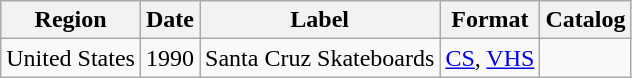<table class="wikitable">
<tr>
<th>Region</th>
<th>Date</th>
<th>Label</th>
<th>Format</th>
<th>Catalog</th>
</tr>
<tr>
<td>United States</td>
<td>1990</td>
<td>Santa Cruz Skateboards</td>
<td><a href='#'>CS</a>, <a href='#'>VHS</a></td>
<td></td>
</tr>
</table>
